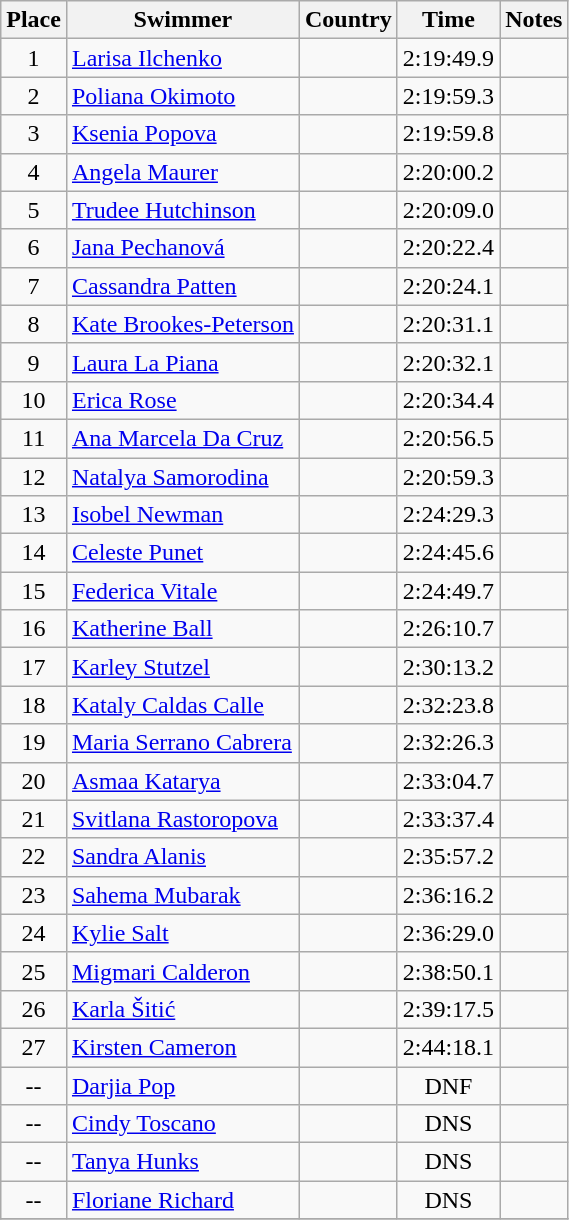<table class="wikitable" style="text-align:center">
<tr>
<th>Place</th>
<th>Swimmer</th>
<th>Country</th>
<th>Time</th>
<th>Notes</th>
</tr>
<tr>
<td>1</td>
<td align=left><a href='#'>Larisa Ilchenko</a></td>
<td align=left></td>
<td>2:19:49.9</td>
<td></td>
</tr>
<tr>
<td>2</td>
<td align=left><a href='#'>Poliana Okimoto</a></td>
<td align=left></td>
<td>2:19:59.3</td>
<td></td>
</tr>
<tr>
<td>3</td>
<td align=left><a href='#'>Ksenia Popova</a></td>
<td align=left></td>
<td>2:19:59.8</td>
<td></td>
</tr>
<tr>
<td>4</td>
<td align=left><a href='#'>Angela Maurer</a></td>
<td align=left></td>
<td>2:20:00.2</td>
<td></td>
</tr>
<tr>
<td>5</td>
<td align=left><a href='#'>Trudee Hutchinson</a></td>
<td align=left></td>
<td>2:20:09.0</td>
<td></td>
</tr>
<tr>
<td>6</td>
<td align=left><a href='#'>Jana Pechanová</a></td>
<td align=left></td>
<td>2:20:22.4</td>
<td></td>
</tr>
<tr>
<td>7</td>
<td align=left><a href='#'>Cassandra Patten</a></td>
<td align=left></td>
<td>2:20:24.1</td>
<td></td>
</tr>
<tr>
<td>8</td>
<td align=left><a href='#'>Kate Brookes-Peterson</a></td>
<td align=left></td>
<td>2:20:31.1</td>
<td></td>
</tr>
<tr>
<td>9</td>
<td align=left><a href='#'>Laura La Piana</a></td>
<td align=left></td>
<td>2:20:32.1</td>
<td></td>
</tr>
<tr>
<td>10</td>
<td align=left><a href='#'>Erica Rose</a></td>
<td align=left></td>
<td>2:20:34.4</td>
<td></td>
</tr>
<tr>
<td>11</td>
<td align=left><a href='#'>Ana Marcela Da Cruz</a></td>
<td align=left></td>
<td>2:20:56.5</td>
<td></td>
</tr>
<tr>
<td>12</td>
<td align=left><a href='#'>Natalya Samorodina</a></td>
<td align=left></td>
<td>2:20:59.3</td>
<td></td>
</tr>
<tr>
<td>13</td>
<td align=left><a href='#'>Isobel Newman</a></td>
<td align=left></td>
<td>2:24:29.3</td>
<td></td>
</tr>
<tr>
<td>14</td>
<td align=left><a href='#'>Celeste Punet</a></td>
<td align=left></td>
<td>2:24:45.6</td>
<td></td>
</tr>
<tr>
<td>15</td>
<td align=left><a href='#'>Federica Vitale</a></td>
<td align=left></td>
<td>2:24:49.7</td>
<td></td>
</tr>
<tr>
<td>16</td>
<td align=left><a href='#'>Katherine Ball</a></td>
<td align=left></td>
<td>2:26:10.7</td>
<td></td>
</tr>
<tr>
<td>17</td>
<td align=left><a href='#'>Karley Stutzel</a></td>
<td align=left></td>
<td>2:30:13.2</td>
<td></td>
</tr>
<tr>
<td>18</td>
<td align=left><a href='#'>Kataly Caldas Calle</a></td>
<td align=left></td>
<td>2:32:23.8</td>
<td></td>
</tr>
<tr>
<td>19</td>
<td align=left><a href='#'>Maria Serrano Cabrera</a></td>
<td align=left></td>
<td>2:32:26.3</td>
<td></td>
</tr>
<tr>
<td>20</td>
<td align=left><a href='#'>Asmaa Katarya</a></td>
<td align=left></td>
<td>2:33:04.7</td>
<td></td>
</tr>
<tr>
<td>21</td>
<td align=left><a href='#'>Svitlana Rastoropova</a></td>
<td align=left></td>
<td>2:33:37.4</td>
<td></td>
</tr>
<tr>
<td>22</td>
<td align=left><a href='#'>Sandra Alanis</a></td>
<td align=left></td>
<td>2:35:57.2</td>
<td></td>
</tr>
<tr>
<td>23</td>
<td align=left><a href='#'>Sahema Mubarak</a></td>
<td align=left></td>
<td>2:36:16.2</td>
<td></td>
</tr>
<tr>
<td>24</td>
<td align=left><a href='#'>Kylie Salt</a></td>
<td align=left></td>
<td>2:36:29.0</td>
<td></td>
</tr>
<tr>
<td>25</td>
<td align=left><a href='#'>Migmari Calderon</a></td>
<td align=left></td>
<td>2:38:50.1</td>
<td></td>
</tr>
<tr>
<td>26</td>
<td align=left><a href='#'>Karla Šitić</a></td>
<td align=left></td>
<td>2:39:17.5</td>
<td></td>
</tr>
<tr>
<td>27</td>
<td align=left><a href='#'>Kirsten Cameron</a></td>
<td align=left></td>
<td>2:44:18.1</td>
<td></td>
</tr>
<tr>
<td>--</td>
<td align=left><a href='#'>Darjia Pop</a></td>
<td align=left></td>
<td>DNF</td>
<td></td>
</tr>
<tr>
<td>--</td>
<td align=left><a href='#'>Cindy Toscano</a></td>
<td align=left></td>
<td>DNS</td>
<td></td>
</tr>
<tr>
<td>--</td>
<td align=left><a href='#'>Tanya Hunks</a></td>
<td align=left></td>
<td>DNS</td>
<td></td>
</tr>
<tr>
<td>--</td>
<td align=left><a href='#'>Floriane Richard</a></td>
<td align=left></td>
<td>DNS</td>
<td></td>
</tr>
<tr>
</tr>
</table>
